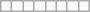<table class="wikitable">
<tr>
<td></td>
<td></td>
<td></td>
<td></td>
<td></td>
<td></td>
<td></td>
<td></td>
</tr>
</table>
